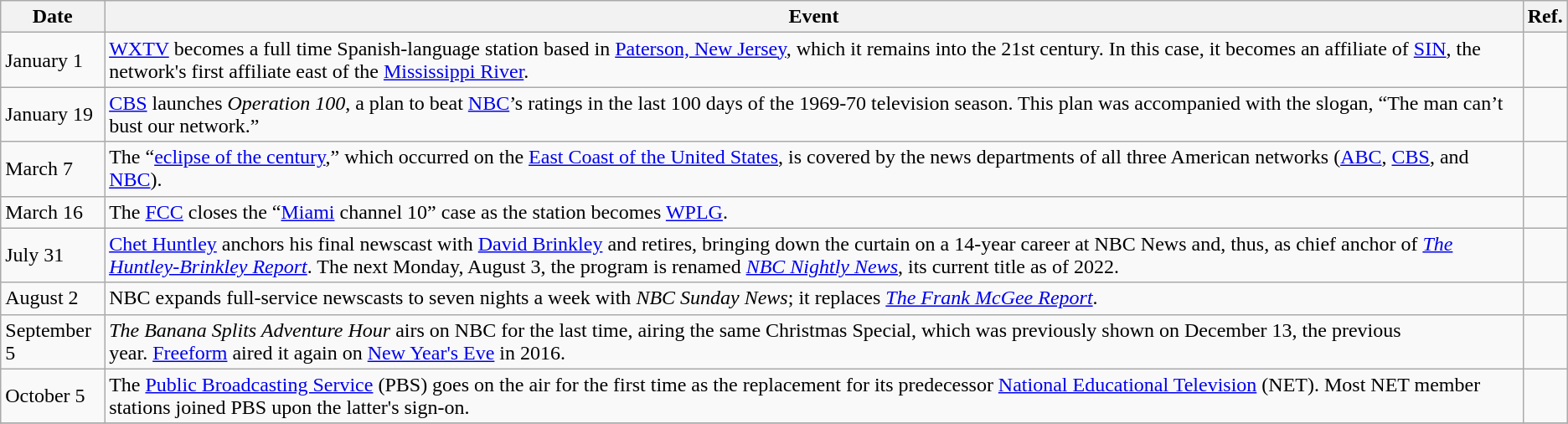<table class="wikitable sortable">
<tr>
<th>Date</th>
<th>Event</th>
<th>Ref.</th>
</tr>
<tr>
<td>January 1</td>
<td><a href='#'>WXTV</a> becomes a full time Spanish-language station based in <a href='#'>Paterson, New Jersey</a>, which it remains into the 21st century. In this case, it becomes an affiliate of <a href='#'>SIN</a>, the network's first affiliate east of the <a href='#'>Mississippi River</a>.</td>
<td></td>
</tr>
<tr>
<td>January 19</td>
<td><a href='#'>CBS</a> launches <em>Operation 100</em>, a plan to beat <a href='#'>NBC</a>’s ratings in the last 100 days of the 1969-70 television season. This plan was accompanied with the slogan, “The man can’t bust our network.”</td>
<td></td>
</tr>
<tr>
<td>March 7</td>
<td>The “<a href='#'>eclipse of the century</a>,” which occurred on the <a href='#'>East Coast of the United States</a>, is covered by the news departments of all three American networks (<a href='#'>ABC</a>, <a href='#'>CBS</a>, and <a href='#'>NBC</a>).</td>
<td></td>
</tr>
<tr>
<td>March 16</td>
<td>The <a href='#'>FCC</a> closes the “<a href='#'>Miami</a> channel 10” case as the station becomes <a href='#'>WPLG</a>.</td>
<td></td>
</tr>
<tr>
<td>July 31</td>
<td><a href='#'>Chet Huntley</a> anchors his final newscast with <a href='#'>David Brinkley</a> and retires, bringing down the curtain on a 14-year career at NBC News and, thus, as chief anchor of <em><a href='#'>The Huntley-Brinkley Report</a></em>. The next Monday, August 3, the program is renamed <em><a href='#'>NBC Nightly News</a></em>, its current title as of 2022.</td>
<td></td>
</tr>
<tr>
<td>August 2</td>
<td>NBC expands full-service newscasts to seven nights a week with <em>NBC Sunday News</em>; it replaces <em><a href='#'>The Frank McGee Report</a></em>.</td>
<td></td>
</tr>
<tr>
<td>September 5</td>
<td><em>The Banana Splits Adventure Hour</em> airs on NBC for the last time, airing the same Christmas Special, which was previously shown on December 13, the previous year. <a href='#'>Freeform</a> aired it again on <a href='#'>New Year's Eve</a> in 2016.</td>
<td></td>
</tr>
<tr>
<td>October 5</td>
<td>The <a href='#'>Public Broadcasting Service</a> (PBS) goes on the air for the first time as the replacement for its predecessor <a href='#'>National Educational Television</a> (NET). Most NET member stations joined PBS upon the latter's sign-on.</td>
<td></td>
</tr>
<tr>
</tr>
</table>
